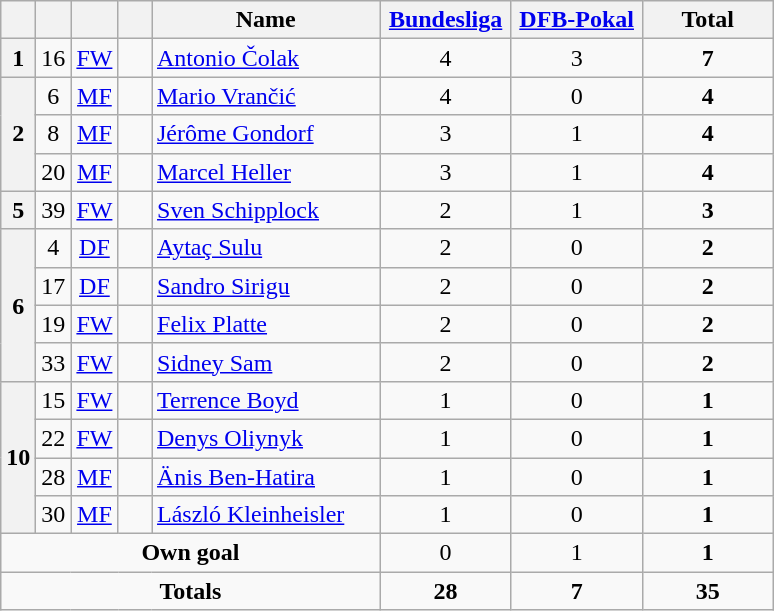<table class="wikitable" style="text-align:center">
<tr>
<th width=15></th>
<th width=15></th>
<th width=15></th>
<th width=15></th>
<th width=145>Name</th>
<th width=80><strong><a href='#'>Bundesliga</a></strong></th>
<th width=80><strong><a href='#'>DFB-Pokal</a></strong></th>
<th width=80>Total</th>
</tr>
<tr>
<th>1</th>
<td>16</td>
<td><a href='#'>FW</a></td>
<td></td>
<td align=left><a href='#'>Antonio Čolak</a></td>
<td>4</td>
<td>3</td>
<td><strong>7</strong></td>
</tr>
<tr>
<th rowspan=3>2</th>
<td>6</td>
<td><a href='#'>MF</a></td>
<td></td>
<td align=left><a href='#'>Mario Vrančić</a></td>
<td>4</td>
<td>0</td>
<td><strong>4</strong></td>
</tr>
<tr>
<td>8</td>
<td><a href='#'>MF</a></td>
<td></td>
<td align=left><a href='#'>Jérôme Gondorf</a></td>
<td>3</td>
<td>1</td>
<td><strong>4</strong></td>
</tr>
<tr>
<td>20</td>
<td><a href='#'>MF</a></td>
<td></td>
<td align=left><a href='#'>Marcel Heller</a></td>
<td>3</td>
<td>1</td>
<td><strong>4</strong></td>
</tr>
<tr>
<th>5</th>
<td>39</td>
<td><a href='#'>FW</a></td>
<td></td>
<td align=left><a href='#'>Sven Schipplock</a></td>
<td>2</td>
<td>1</td>
<td><strong>3</strong></td>
</tr>
<tr>
<th rowspan=4>6</th>
<td>4</td>
<td><a href='#'>DF</a></td>
<td></td>
<td align=left><a href='#'>Aytaç Sulu</a></td>
<td>2</td>
<td>0</td>
<td><strong>2</strong></td>
</tr>
<tr>
<td>17</td>
<td><a href='#'>DF</a></td>
<td></td>
<td align=left><a href='#'>Sandro Sirigu</a></td>
<td>2</td>
<td>0</td>
<td><strong>2</strong></td>
</tr>
<tr>
<td>19</td>
<td><a href='#'>FW</a></td>
<td></td>
<td align=left><a href='#'>Felix Platte</a></td>
<td>2</td>
<td>0</td>
<td><strong>2</strong></td>
</tr>
<tr>
<td>33</td>
<td><a href='#'>FW</a></td>
<td></td>
<td align=left><a href='#'>Sidney Sam</a></td>
<td>2</td>
<td>0</td>
<td><strong>2</strong></td>
</tr>
<tr>
<th rowspan=4>10</th>
<td>15</td>
<td><a href='#'>FW</a></td>
<td></td>
<td align=left><a href='#'>Terrence Boyd</a></td>
<td>1</td>
<td>0</td>
<td><strong>1</strong></td>
</tr>
<tr>
<td>22</td>
<td><a href='#'>FW</a></td>
<td></td>
<td align=left><a href='#'>Denys Oliynyk</a></td>
<td>1</td>
<td>0</td>
<td><strong>1</strong></td>
</tr>
<tr>
<td>28</td>
<td><a href='#'>MF</a></td>
<td></td>
<td align=left><a href='#'>Änis Ben-Hatira</a></td>
<td>1</td>
<td>0</td>
<td><strong>1</strong></td>
</tr>
<tr>
<td>30</td>
<td><a href='#'>MF</a></td>
<td></td>
<td align=left><a href='#'>László Kleinheisler</a></td>
<td>1</td>
<td>0</td>
<td><strong>1</strong></td>
</tr>
<tr>
<td colspan=5><strong>Own goal</strong></td>
<td>0</td>
<td>1</td>
<td><strong>1</strong></td>
</tr>
<tr>
<td colspan=5><strong>Totals</strong></td>
<td><strong>28</strong></td>
<td><strong>7</strong></td>
<td><strong>35</strong></td>
</tr>
</table>
